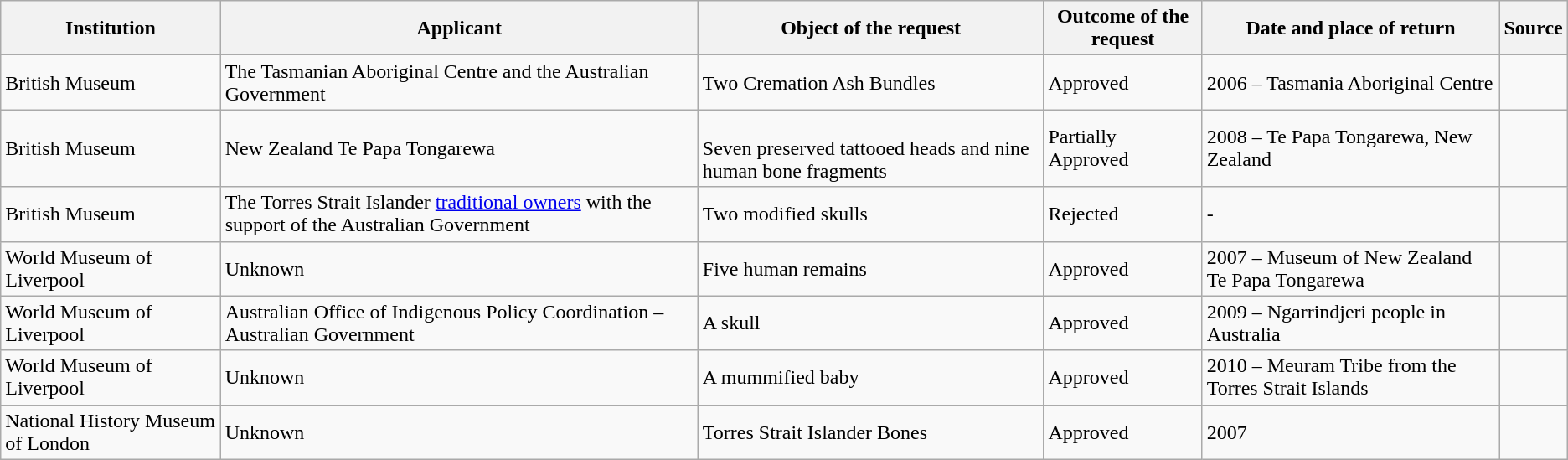<table class="wikitable">
<tr>
<th>Institution</th>
<th>Applicant</th>
<th>Object of the request</th>
<th>Outcome of the request</th>
<th>Date and place of return</th>
<th>Source</th>
</tr>
<tr>
<td>British Museum</td>
<td>The Tasmanian Aboriginal Centre and the Australian Government</td>
<td>Two Cremation Ash Bundles</td>
<td>Approved</td>
<td>2006 – Tasmania Aboriginal Centre</td>
<td></td>
</tr>
<tr>
<td>British Museum</td>
<td>New Zealand Te Papa Tongarewa</td>
<td><br>Seven preserved tattooed heads and nine human bone fragments</td>
<td>Partially Approved</td>
<td>2008 – Te Papa Tongarewa, New Zealand</td>
<td></td>
</tr>
<tr>
<td>British Museum</td>
<td>The Torres Strait Islander <a href='#'>traditional owners</a> with the support of the Australian Government</td>
<td>Two modified skulls</td>
<td>Rejected</td>
<td>-</td>
<td></td>
</tr>
<tr>
<td>World Museum of Liverpool</td>
<td>Unknown</td>
<td>Five human remains</td>
<td>Approved</td>
<td>2007 – Museum of New Zealand Te Papa Tongarewa</td>
<td></td>
</tr>
<tr>
<td>World Museum of Liverpool</td>
<td>Australian Office of Indigenous Policy Coordination – Australian Government</td>
<td>A skull</td>
<td>Approved</td>
<td>2009 – Ngarrindjeri people in Australia</td>
<td></td>
</tr>
<tr>
<td>World Museum of Liverpool</td>
<td>Unknown</td>
<td>A mummified baby</td>
<td>Approved</td>
<td>2010 – Meuram Tribe from the Torres Strait Islands</td>
<td></td>
</tr>
<tr>
<td>National History Museum of London</td>
<td>Unknown</td>
<td>Torres Strait Islander Bones</td>
<td>Approved</td>
<td>2007</td>
<td></td>
</tr>
</table>
